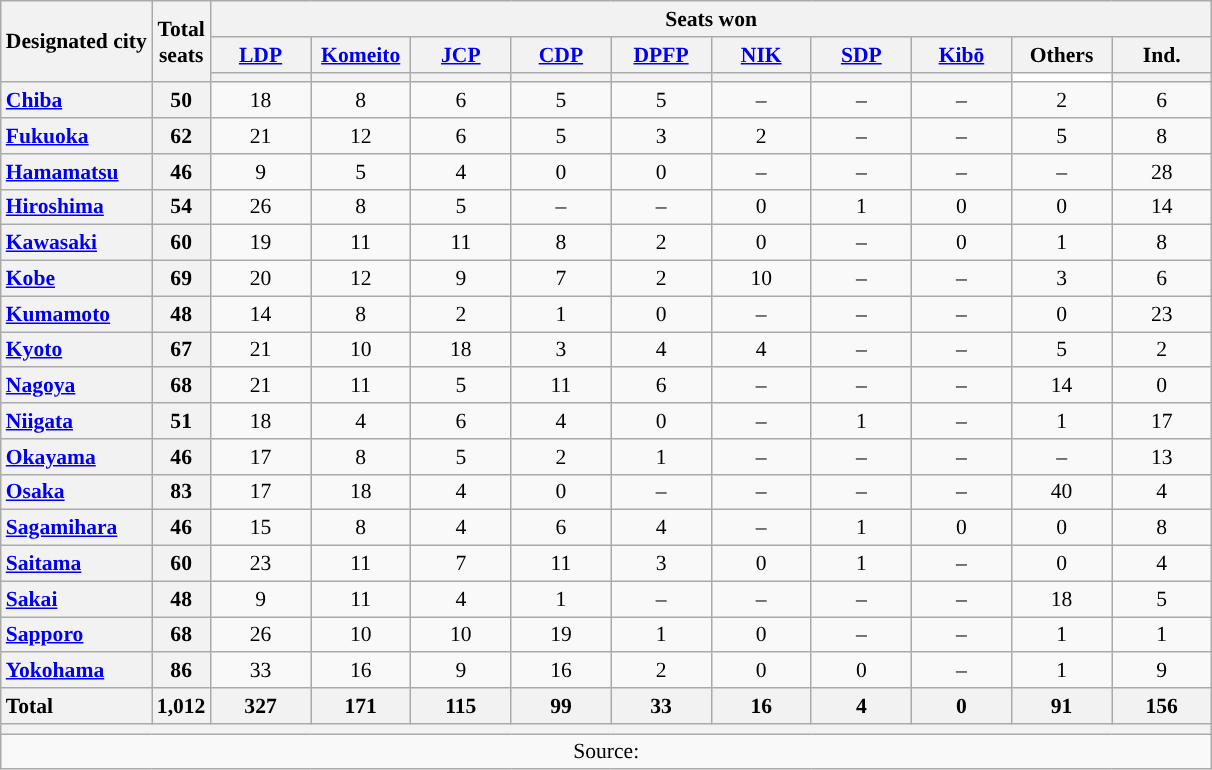<table class="wikitable" style="text-align:center; font-size: 0.9em;">
<tr>
<th rowspan="3">Designated city</th>
<th rowspan="3">Total<br>seats</th>
<th colspan="10">Seats won</th>
</tr>
<tr>
<th class="unsortable" style="width:60px;"><a href='#'>LDP</a></th>
<th class="unsortable" style="width:60px;"><a href='#'>Komeito</a></th>
<th class="unsortable" style="width:60px;"><a href='#'>JCP</a></th>
<th class="unsortable" style="width:60px;"><a href='#'>CDP</a></th>
<th class="unsortable" style="width:60px;"><a href='#'>DPFP</a></th>
<th class="unsortable" style="width:60px;"><a href='#'>NIK</a></th>
<th class="unsortable" style="width:60px;"><a href='#'>SDP</a></th>
<th class="unsortable" style="width:60px;"><a href='#'>Kibō</a></th>
<th class="unsortable" style="width:60px;">Others</th>
<th class="unsortable" style="width:60px;">Ind.</th>
</tr>
<tr>
<th style="background:"></th>
<th style="background:"></th>
<th style="background:"></th>
<th style="background:"></th>
<th style="background:"></th>
<th style="background:"></th>
<th style="background:"></th>
<th style="background:"></th>
<th style="background:white;"></th>
<th style="background:"></th>
</tr>
<tr>
<th style="text-align: left;"><a href='#'>Chiba</a></th>
<th>50</th>
<td>18</td>
<td>8</td>
<td>6</td>
<td>5</td>
<td>5</td>
<td>–</td>
<td>–</td>
<td>–</td>
<td>2</td>
<td>6</td>
</tr>
<tr>
<th style="text-align: left;"><a href='#'>Fukuoka</a></th>
<th>62</th>
<td>21</td>
<td>12</td>
<td>6</td>
<td>5</td>
<td>3</td>
<td>2</td>
<td>–</td>
<td>–</td>
<td>5</td>
<td>8</td>
</tr>
<tr>
<th style="text-align: left;"><a href='#'>Hamamatsu</a></th>
<th>46</th>
<td>9</td>
<td>5</td>
<td>4</td>
<td>0</td>
<td>0</td>
<td>–</td>
<td>–</td>
<td>–</td>
<td>–</td>
<td>28</td>
</tr>
<tr>
<th style="text-align: left;"><a href='#'>Hiroshima</a></th>
<th>54</th>
<td>26</td>
<td>8</td>
<td>5</td>
<td>–</td>
<td>–</td>
<td>0</td>
<td>1</td>
<td>0</td>
<td>0</td>
<td>14</td>
</tr>
<tr>
<th style="text-align: left;"><a href='#'>Kawasaki</a></th>
<th>60</th>
<td>19</td>
<td>11</td>
<td>11</td>
<td>8</td>
<td>2</td>
<td>0</td>
<td>–</td>
<td>0</td>
<td>1</td>
<td>8</td>
</tr>
<tr>
<th style="text-align: left;"><a href='#'>Kobe</a></th>
<th>69</th>
<td>20</td>
<td>12</td>
<td>9</td>
<td>7</td>
<td>2</td>
<td>10</td>
<td>–</td>
<td>–</td>
<td>3</td>
<td>6</td>
</tr>
<tr>
<th style="text-align: left;"><a href='#'>Kumamoto</a></th>
<th>48</th>
<td>14</td>
<td>8</td>
<td>2</td>
<td>1</td>
<td>0</td>
<td>–</td>
<td>–</td>
<td>–</td>
<td>0</td>
<td>23</td>
</tr>
<tr>
<th style="text-align: left;"><a href='#'>Kyoto</a></th>
<th>67</th>
<td>21</td>
<td>10</td>
<td>18</td>
<td>3</td>
<td>4</td>
<td>4</td>
<td>–</td>
<td>–</td>
<td>5</td>
<td>2</td>
</tr>
<tr>
<th style="text-align: left;"><a href='#'>Nagoya</a></th>
<th>68</th>
<td>21</td>
<td>11</td>
<td>5</td>
<td>11</td>
<td>6</td>
<td>–</td>
<td>–</td>
<td>–</td>
<td>14</td>
<td>0</td>
</tr>
<tr>
<th style="text-align: left;"><a href='#'>Niigata</a></th>
<th>51</th>
<td>18</td>
<td>4</td>
<td>6</td>
<td>4</td>
<td>0</td>
<td>–</td>
<td>1</td>
<td>–</td>
<td>1</td>
<td>17</td>
</tr>
<tr>
<th style="text-align: left;"><a href='#'>Okayama</a></th>
<th>46</th>
<td>17</td>
<td>8</td>
<td>5</td>
<td>2</td>
<td>1</td>
<td>–</td>
<td>–</td>
<td>–</td>
<td>–</td>
<td>13</td>
</tr>
<tr>
<th style="text-align: left;"><a href='#'>Osaka</a></th>
<th>83</th>
<td>17</td>
<td>18</td>
<td>4</td>
<td>0</td>
<td>–</td>
<td>–</td>
<td>–</td>
<td>–</td>
<td>40</td>
<td>4</td>
</tr>
<tr>
<th style="text-align: left;"><a href='#'>Sagamihara</a></th>
<th>46</th>
<td>15</td>
<td>8</td>
<td>4</td>
<td>6</td>
<td>4</td>
<td>–</td>
<td>1</td>
<td>0</td>
<td>0</td>
<td>8</td>
</tr>
<tr>
<th style="text-align: left;"><a href='#'>Saitama</a></th>
<th>60</th>
<td>23</td>
<td>11</td>
<td>7</td>
<td>11</td>
<td>3</td>
<td>0</td>
<td>1</td>
<td>–</td>
<td>0</td>
<td>4</td>
</tr>
<tr>
<th style="text-align: left;"><a href='#'>Sakai</a></th>
<th>48</th>
<td>9</td>
<td>11</td>
<td>4</td>
<td>1</td>
<td>–</td>
<td>–</td>
<td>–</td>
<td>–</td>
<td>18</td>
<td>5</td>
</tr>
<tr>
<th style="text-align: left;"><a href='#'>Sapporo</a></th>
<th>68</th>
<td>26</td>
<td>10</td>
<td>10</td>
<td>19</td>
<td>1</td>
<td>0</td>
<td>–</td>
<td>–</td>
<td>1</td>
<td>1</td>
</tr>
<tr>
<th style="text-align: left;"><a href='#'>Yokohama</a></th>
<th>86</th>
<td>33</td>
<td>16</td>
<td>9</td>
<td>16</td>
<td>2</td>
<td>0</td>
<td>0</td>
<td>–</td>
<td>1</td>
<td>9</td>
</tr>
<tr class="sortbottom">
<th style="text-align: left;">Total</th>
<th>1,012</th>
<th>327</th>
<th>171</th>
<th>115</th>
<th>99</th>
<th>33</th>
<th>16</th>
<th>4</th>
<th>0</th>
<th>91</th>
<th>156</th>
</tr>
<tr>
<th colspan="12"></th>
</tr>
<tr>
<td colspan="12">Source: </td>
</tr>
</table>
